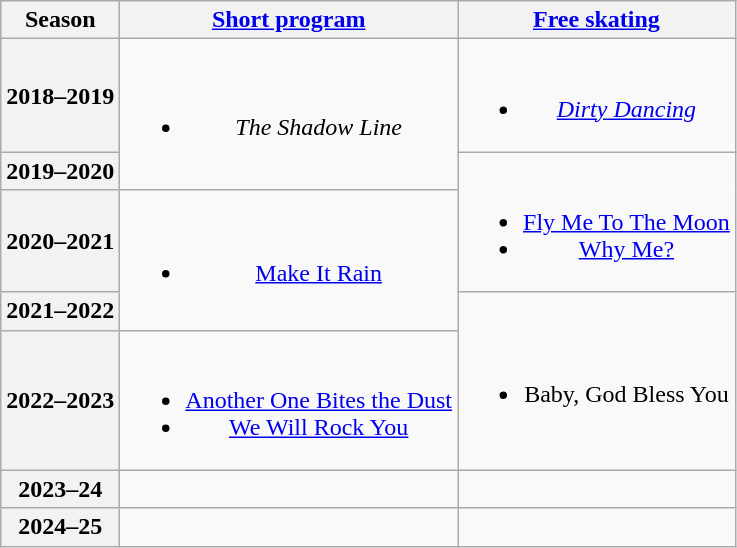<table class=wikitable style=text-align:center>
<tr>
<th>Season</th>
<th><a href='#'>Short program</a></th>
<th><a href='#'>Free skating</a></th>
</tr>
<tr>
<th>2018–2019 <br> </th>
<td rowspan="2"><br><ul><li><em>The Shadow Line</em><br> </li></ul></td>
<td><br><ul><li><em><a href='#'>Dirty Dancing</a></em><br></li></ul></td>
</tr>
<tr>
<th>2019–2020 <br> </th>
<td rowspan="2"><br><ul><li><a href='#'>Fly Me To The Moon</a> <br> </li><li><a href='#'>Why Me?</a> <br></li></ul></td>
</tr>
<tr>
<th>2020–2021 <br> </th>
<td rowspan="2"><br><ul><li><a href='#'>Make It Rain</a><br> </li></ul></td>
</tr>
<tr>
<th>2021–2022 <br> </th>
<td rowspan="2"><br><ul><li>Baby, God Bless You <br> </li></ul></td>
</tr>
<tr>
<th>2022–2023 <br> </th>
<td><br><ul><li><a href='#'>Another One Bites the Dust</a></li><li><a href='#'>We Will Rock You</a> <br> </li></ul></td>
</tr>
<tr>
<th>2023–24</th>
<td></td>
<td></td>
</tr>
<tr>
<th>2024–25</th>
<td></td>
<td></td>
</tr>
</table>
